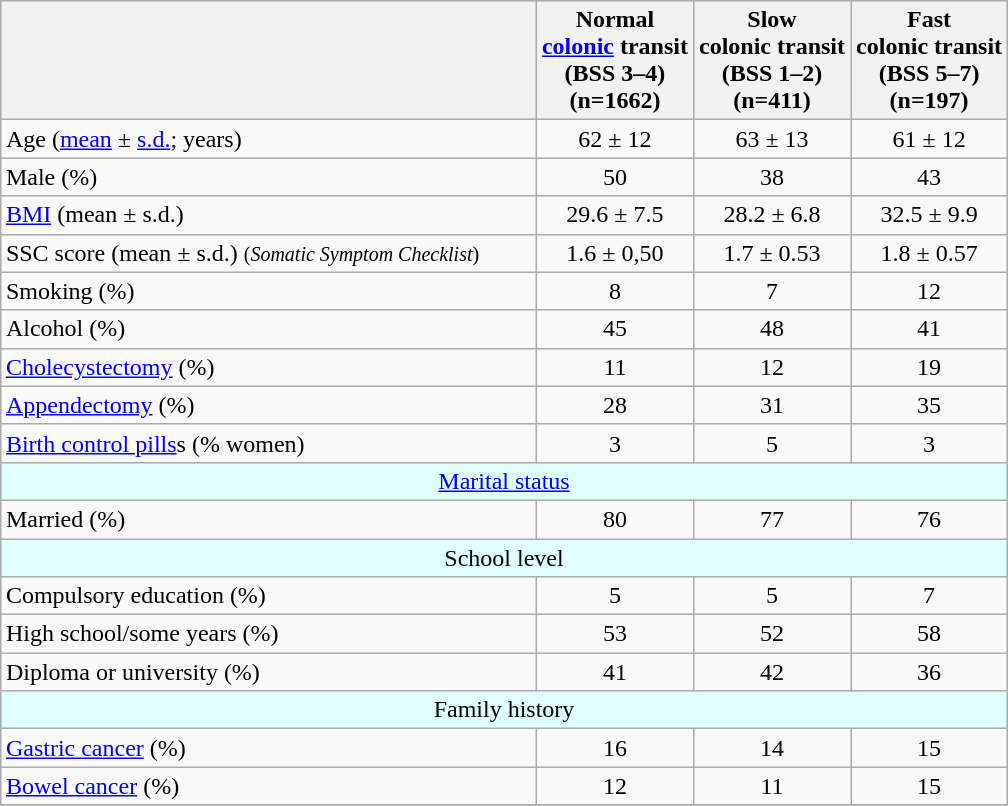<table class="wikitable" style="margin:auto;clear:both;">
<tr>
<th></th>
<th>Normal <br> <a href='#'>colonic</a> transit <br> (BSS 3–4) <br> (n=1662)</th>
<th>Slow <br> colonic transit <br> (BSS 1–2) <br> (n=411)</th>
<th>Fast <br> colonic transit <br> (BSS 5–7) <br> (n=197)</th>
</tr>
<tr>
<td style="width:350px">Age (<a href='#'>mean</a> ± <a href='#'>s.d.</a>; years)</td>
<td style="text-align:center;">62 ± 12</td>
<td style="text-align:center;">63 ± 13</td>
<td style="text-align:center;">61 ± 12</td>
</tr>
<tr>
<td>Male (%)</td>
<td style="text-align:center;">50</td>
<td style="text-align:center;">38</td>
<td style="text-align:center;">43</td>
</tr>
<tr>
<td><a href='#'>BMI</a> (mean ± s.d.)</td>
<td style="text-align:center;">29.6 ± 7.5</td>
<td style="text-align:center;">28.2 ± 6.8</td>
<td style="text-align:center;">32.5 ± 9.9</td>
</tr>
<tr>
<td>SSC score (mean ± s.d.) <small>(<em>Somatic Symptom Checklist</em>)</small></td>
<td style="text-align:center;">1.6 ± 0,50</td>
<td style="text-align:center;">1.7 ± 0.53</td>
<td style="text-align:center;">1.8 ± 0.57</td>
</tr>
<tr>
<td>Smoking (%)</td>
<td style="text-align:center;">8</td>
<td style="text-align:center;">7</td>
<td style="text-align:center;">12</td>
</tr>
<tr>
<td>Alcohol (%)</td>
<td style="text-align:center;">45</td>
<td style="text-align:center;">48</td>
<td style="text-align:center;">41</td>
</tr>
<tr>
<td><a href='#'>Cholecystectomy</a> (%)</td>
<td style="text-align:center;">11</td>
<td style="text-align:center;">12</td>
<td style="text-align:center;">19</td>
</tr>
<tr>
<td><a href='#'>Appendectomy</a> (%)</td>
<td style="text-align:center;">28</td>
<td style="text-align:center;">31</td>
<td style="text-align:center;">35</td>
</tr>
<tr>
<td><a href='#'>Birth control pills</a>s (% women)</td>
<td style="text-align:center;">3</td>
<td style="text-align:center;">5</td>
<td style="text-align:center;">3</td>
</tr>
<tr>
<td colspan="4" style="background-color:LIGHTCYAN;text-align:center;"><a href='#'>Marital status</a></td>
</tr>
<tr>
<td>Married (%)</td>
<td style="text-align:center;">80</td>
<td style="text-align:center;">77</td>
<td style="text-align:center;">76</td>
</tr>
<tr>
<td colspan="4" style="background-color:LIGHTCYAN;text-align:center;">School level</td>
</tr>
<tr>
<td>Compulsory education (%)</td>
<td style="text-align:center;">5</td>
<td style="text-align:center;">5</td>
<td style="text-align:center;">7</td>
</tr>
<tr>
<td>High school/some years (%)</td>
<td style="text-align:center;">53</td>
<td style="text-align:center;">52</td>
<td style="text-align:center;">58</td>
</tr>
<tr>
<td>Diploma or university (%)</td>
<td style="text-align:center;">41</td>
<td style="text-align:center;">42</td>
<td style="text-align:center;">36</td>
</tr>
<tr>
<td colspan="4" style="background-color:LIGHTCYAN;text-align:center;">Family history</td>
</tr>
<tr>
<td><a href='#'>Gastric cancer</a> (%)</td>
<td style="text-align:center;">16</td>
<td style="text-align:center;">14</td>
<td style="text-align:center;">15</td>
</tr>
<tr>
<td><a href='#'>Bowel cancer</a> (%)</td>
<td style="text-align:center;">12</td>
<td style="text-align:center;">11</td>
<td style="text-align:center;">15</td>
</tr>
<tr>
</tr>
</table>
